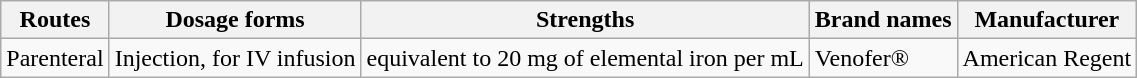<table class="wikitable">
<tr>
<th>Routes</th>
<th>Dosage forms</th>
<th>Strengths</th>
<th>Brand names</th>
<th>Manufacturer</th>
</tr>
<tr>
<td>Parenteral</td>
<td>Injection, for IV infusion</td>
<td>equivalent to 20 mg of elemental iron per mL</td>
<td>Venofer®</td>
<td>American Regent</td>
</tr>
</table>
